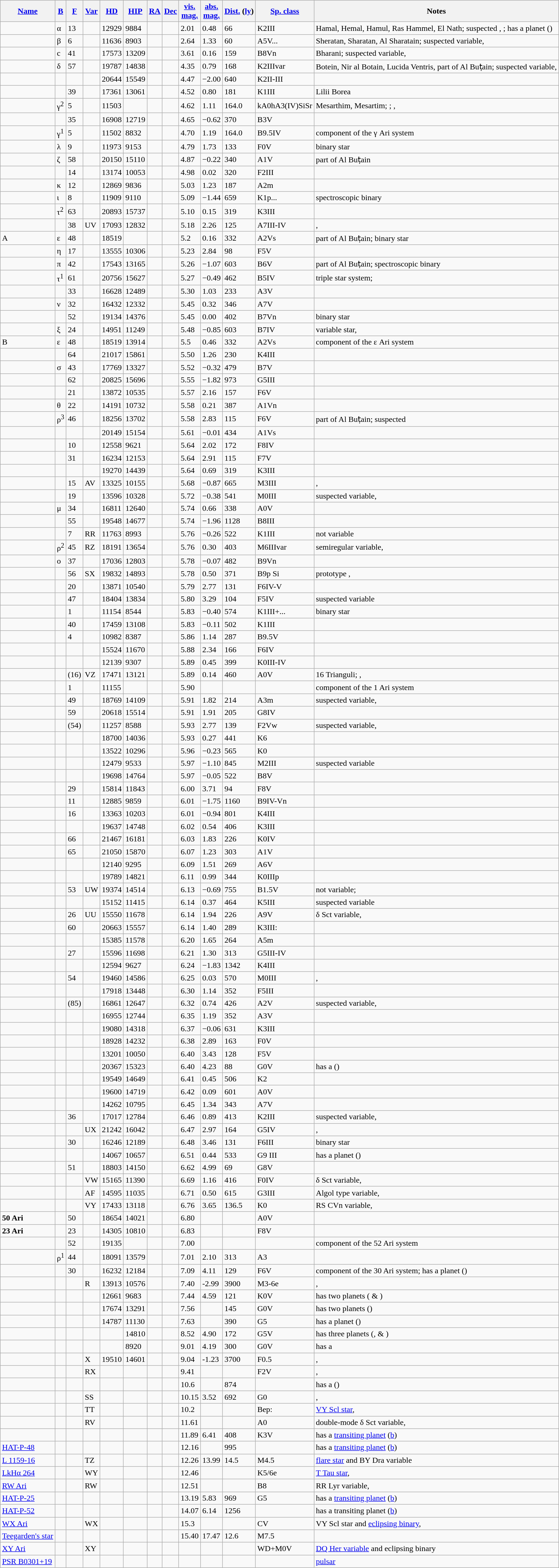<table class="wikitable sortable sticky-header">
<tr>
<th><a href='#'>Name</a></th>
<th><a href='#'>B</a></th>
<th><a href='#'>F</a></th>
<th><a href='#'>Var</a></th>
<th><a href='#'>HD</a></th>
<th><a href='#'>HIP</a></th>
<th><a href='#'>RA</a></th>
<th><a href='#'>Dec</a></th>
<th><a href='#'>vis.<br>mag.</a></th>
<th><a href='#'>abs.<br>mag.</a></th>
<th><a href='#'>Dist.</a> (<a href='#'>ly</a>)</th>
<th><a href='#'>Sp. class</a></th>
<th>Notes</th>
</tr>
<tr>
<td></td>
<td>α</td>
<td>13</td>
<td></td>
<td>12929</td>
<td>9884</td>
<td></td>
<td></td>
<td>2.01</td>
<td>0.48</td>
<td>66</td>
<td>K2III</td>
<td style="text-align:left;">Hamal, Hemal, Hamul, Ras Hammel, El Nath; suspected , ; has a planet ()</td>
</tr>
<tr>
<td></td>
<td>β</td>
<td>6</td>
<td></td>
<td>11636</td>
<td>8903</td>
<td></td>
<td></td>
<td>2.64</td>
<td>1.33</td>
<td>60</td>
<td>A5V...</td>
<td style="text-align:left;">Sheratan, Sharatan, Al Sharatain; suspected variable, </td>
</tr>
<tr>
<td></td>
<td>c</td>
<td>41</td>
<td></td>
<td>17573</td>
<td>13209</td>
<td></td>
<td></td>
<td>3.61</td>
<td>0.16</td>
<td>159</td>
<td>B8Vn</td>
<td style="text-align:left;">Bharani; suspected variable, </td>
</tr>
<tr>
<td></td>
<td>δ</td>
<td>57</td>
<td></td>
<td>19787</td>
<td>14838</td>
<td></td>
<td></td>
<td>4.35</td>
<td>0.79</td>
<td>168</td>
<td>K2IIIvar</td>
<td style="text-align:left;">Botein, Nir al Botain, Lucida Ventris, part of Al Buṭain; suspected variable, </td>
</tr>
<tr>
<td></td>
<td></td>
<td></td>
<td></td>
<td>20644</td>
<td>15549</td>
<td></td>
<td></td>
<td>4.47</td>
<td>−2.00</td>
<td>640</td>
<td>K2II-III</td>
<td></td>
</tr>
<tr>
<td></td>
<td></td>
<td>39</td>
<td></td>
<td>17361</td>
<td>13061</td>
<td></td>
<td></td>
<td>4.52</td>
<td>0.80</td>
<td>181</td>
<td>K1III</td>
<td>Lilii Borea</td>
</tr>
<tr>
<td></td>
<td>γ<sup>2</sup></td>
<td>5</td>
<td></td>
<td>11503</td>
<td></td>
<td></td>
<td></td>
<td>4.62</td>
<td>1.11</td>
<td>164.0</td>
<td>kA0hA3(IV)SiSr</td>
<td style="text-align:left;">Mesarthim, Mesartim; ; , </td>
</tr>
<tr>
<td></td>
<td></td>
<td>35</td>
<td></td>
<td>16908</td>
<td>12719</td>
<td></td>
<td></td>
<td>4.65</td>
<td>−0.62</td>
<td>370</td>
<td>B3V</td>
<td></td>
</tr>
<tr>
<td></td>
<td>γ<sup>1</sup></td>
<td>5</td>
<td></td>
<td>11502</td>
<td>8832</td>
<td></td>
<td></td>
<td>4.70</td>
<td>1.19</td>
<td>164.0</td>
<td>B9.5IV</td>
<td style="text-align:left;">component of the γ Ari system</td>
</tr>
<tr>
<td></td>
<td>λ</td>
<td>9</td>
<td></td>
<td>11973</td>
<td>9153</td>
<td></td>
<td></td>
<td>4.79</td>
<td>1.73</td>
<td>133</td>
<td>F0V</td>
<td style="text-align:left;">binary star</td>
</tr>
<tr>
<td></td>
<td>ζ</td>
<td>58</td>
<td></td>
<td>20150</td>
<td>15110</td>
<td></td>
<td></td>
<td>4.87</td>
<td>−0.22</td>
<td>340</td>
<td>A1V</td>
<td style="text-align:left;">part of Al Buṭain</td>
</tr>
<tr>
<td></td>
<td></td>
<td>14</td>
<td></td>
<td>13174</td>
<td>10053</td>
<td></td>
<td></td>
<td>4.98</td>
<td>0.02</td>
<td>320</td>
<td>F2III</td>
<td></td>
</tr>
<tr>
<td></td>
<td>κ</td>
<td>12</td>
<td></td>
<td>12869</td>
<td>9836</td>
<td></td>
<td></td>
<td>5.03</td>
<td>1.23</td>
<td>187</td>
<td>A2m</td>
<td style="text-align:left;"></td>
</tr>
<tr>
<td></td>
<td>ι</td>
<td>8</td>
<td></td>
<td>11909</td>
<td>9110</td>
<td></td>
<td></td>
<td>5.09</td>
<td>−1.44</td>
<td>659</td>
<td>K1p...</td>
<td style="text-align:left;">spectroscopic binary</td>
</tr>
<tr>
<td></td>
<td>τ<sup>2</sup></td>
<td>63</td>
<td></td>
<td>20893</td>
<td>15737</td>
<td></td>
<td></td>
<td>5.10</td>
<td>0.15</td>
<td>319</td>
<td>K3III</td>
<td></td>
</tr>
<tr>
<td></td>
<td></td>
<td>38</td>
<td>UV</td>
<td>17093</td>
<td>12832</td>
<td></td>
<td></td>
<td>5.18</td>
<td>2.26</td>
<td>125</td>
<td>A7III-IV</td>
<td style="text-align:left;">, </td>
</tr>
<tr>
<td> A</td>
<td>ε</td>
<td>48</td>
<td></td>
<td>18519</td>
<td></td>
<td></td>
<td></td>
<td>5.2</td>
<td>0.16</td>
<td>332</td>
<td>A2Vs</td>
<td style="text-align:left;">part of Al Buṭain; binary star</td>
</tr>
<tr>
<td></td>
<td>η</td>
<td>17</td>
<td></td>
<td>13555</td>
<td>10306</td>
<td></td>
<td></td>
<td>5.23</td>
<td>2.84</td>
<td>98</td>
<td>F5V</td>
<td></td>
</tr>
<tr>
<td></td>
<td>π</td>
<td>42</td>
<td></td>
<td>17543</td>
<td>13165</td>
<td></td>
<td></td>
<td>5.26</td>
<td>−1.07</td>
<td>603</td>
<td>B6V</td>
<td style="text-align:left;">part of Al Buṭain; spectroscopic binary</td>
</tr>
<tr>
<td></td>
<td>τ<sup>1</sup></td>
<td>61</td>
<td></td>
<td>20756</td>
<td>15627</td>
<td></td>
<td></td>
<td>5.27</td>
<td>−0.49</td>
<td>462</td>
<td>B5IV</td>
<td style="text-align:left;">triple star system; </td>
</tr>
<tr>
<td></td>
<td></td>
<td>33</td>
<td></td>
<td>16628</td>
<td>12489</td>
<td></td>
<td></td>
<td>5.30</td>
<td>1.03</td>
<td>233</td>
<td>A3V</td>
<td></td>
</tr>
<tr>
<td></td>
<td>ν</td>
<td>32</td>
<td></td>
<td>16432</td>
<td>12332</td>
<td></td>
<td></td>
<td>5.45</td>
<td>0.32</td>
<td>346</td>
<td>A7V</td>
<td></td>
</tr>
<tr>
<td></td>
<td></td>
<td>52</td>
<td></td>
<td>19134</td>
<td>14376</td>
<td></td>
<td></td>
<td>5.45</td>
<td>0.00</td>
<td>402</td>
<td>B7Vn</td>
<td style="text-align:left;">binary star</td>
</tr>
<tr>
<td></td>
<td>ξ</td>
<td>24</td>
<td></td>
<td>14951</td>
<td>11249</td>
<td></td>
<td></td>
<td>5.48</td>
<td>−0.85</td>
<td>603</td>
<td>B7IV</td>
<td>variable star, </td>
</tr>
<tr>
<td> B</td>
<td>ε</td>
<td>48</td>
<td></td>
<td>18519</td>
<td>13914</td>
<td></td>
<td></td>
<td>5.5</td>
<td>0.46</td>
<td>332</td>
<td>A2Vs</td>
<td style="text-align:left;">component of the ε Ari system</td>
</tr>
<tr>
<td></td>
<td></td>
<td>64</td>
<td></td>
<td>21017</td>
<td>15861</td>
<td></td>
<td></td>
<td>5.50</td>
<td>1.26</td>
<td>230</td>
<td>K4III</td>
<td></td>
</tr>
<tr>
<td></td>
<td>σ</td>
<td>43</td>
<td></td>
<td>17769</td>
<td>13327</td>
<td></td>
<td></td>
<td>5.52</td>
<td>−0.32</td>
<td>479</td>
<td>B7V</td>
<td></td>
</tr>
<tr>
<td></td>
<td></td>
<td>62</td>
<td></td>
<td>20825</td>
<td>15696</td>
<td></td>
<td></td>
<td>5.55</td>
<td>−1.82</td>
<td>973</td>
<td>G5III</td>
<td></td>
</tr>
<tr>
<td></td>
<td></td>
<td>21</td>
<td></td>
<td>13872</td>
<td>10535</td>
<td></td>
<td></td>
<td>5.57</td>
<td>2.16</td>
<td>157</td>
<td>F6V</td>
<td></td>
</tr>
<tr>
<td></td>
<td>θ</td>
<td>22</td>
<td></td>
<td>14191</td>
<td>10732</td>
<td></td>
<td></td>
<td>5.58</td>
<td>0.21</td>
<td>387</td>
<td>A1Vn</td>
<td></td>
</tr>
<tr>
<td></td>
<td>ρ<sup>3</sup></td>
<td>46</td>
<td></td>
<td>18256</td>
<td>13702</td>
<td></td>
<td></td>
<td>5.58</td>
<td>2.83</td>
<td>115</td>
<td>F6V</td>
<td style="text-align:left;">part of Al Buṭain; suspected </td>
</tr>
<tr>
<td></td>
<td></td>
<td></td>
<td></td>
<td>20149</td>
<td>15154</td>
<td></td>
<td></td>
<td>5.61</td>
<td>−0.01</td>
<td>434</td>
<td>A1Vs</td>
<td></td>
</tr>
<tr>
<td></td>
<td></td>
<td>10</td>
<td></td>
<td>12558</td>
<td>9621</td>
<td></td>
<td></td>
<td>5.64</td>
<td>2.02</td>
<td>172</td>
<td>F8IV</td>
<td></td>
</tr>
<tr>
<td></td>
<td></td>
<td>31</td>
<td></td>
<td>16234</td>
<td>12153</td>
<td></td>
<td></td>
<td>5.64</td>
<td>2.91</td>
<td>115</td>
<td>F7V</td>
<td></td>
</tr>
<tr>
<td></td>
<td></td>
<td></td>
<td></td>
<td>19270</td>
<td>14439</td>
<td></td>
<td></td>
<td>5.64</td>
<td>0.69</td>
<td>319</td>
<td>K3III</td>
<td></td>
</tr>
<tr>
<td></td>
<td></td>
<td>15</td>
<td>AV</td>
<td>13325</td>
<td>10155</td>
<td></td>
<td></td>
<td>5.68</td>
<td>−0.87</td>
<td>665</td>
<td>M3III</td>
<td>, </td>
</tr>
<tr>
<td></td>
<td></td>
<td>19</td>
<td></td>
<td>13596</td>
<td>10328</td>
<td></td>
<td></td>
<td>5.72</td>
<td>−0.38</td>
<td>541</td>
<td>M0III</td>
<td>suspected variable, </td>
</tr>
<tr>
<td></td>
<td>μ</td>
<td>34</td>
<td></td>
<td>16811</td>
<td>12640</td>
<td></td>
<td></td>
<td>5.74</td>
<td>0.66</td>
<td>338</td>
<td>A0V</td>
<td></td>
</tr>
<tr>
<td></td>
<td></td>
<td>55</td>
<td></td>
<td>19548</td>
<td>14677</td>
<td></td>
<td></td>
<td>5.74</td>
<td>−1.96</td>
<td>1128</td>
<td>B8III</td>
<td></td>
</tr>
<tr>
<td></td>
<td></td>
<td>7</td>
<td>RR</td>
<td>11763</td>
<td>8993</td>
<td></td>
<td></td>
<td>5.76</td>
<td>−0.26</td>
<td>522</td>
<td>K1III</td>
<td>not variable</td>
</tr>
<tr>
<td></td>
<td>ρ<sup>2</sup></td>
<td>45</td>
<td>RZ</td>
<td>18191</td>
<td>13654</td>
<td></td>
<td></td>
<td>5.76</td>
<td>0.30</td>
<td>403</td>
<td>M6IIIvar</td>
<td>semiregular variable, </td>
</tr>
<tr>
<td></td>
<td>ο</td>
<td>37</td>
<td></td>
<td>17036</td>
<td>12803</td>
<td></td>
<td></td>
<td>5.78</td>
<td>−0.07</td>
<td>482</td>
<td>B9Vn</td>
<td></td>
</tr>
<tr>
<td></td>
<td></td>
<td>56</td>
<td>SX</td>
<td>19832</td>
<td>14893</td>
<td></td>
<td></td>
<td>5.78</td>
<td>0.50</td>
<td>371</td>
<td>B9p Si</td>
<td>prototype , </td>
</tr>
<tr>
<td></td>
<td></td>
<td>20</td>
<td></td>
<td>13871</td>
<td>10540</td>
<td></td>
<td></td>
<td>5.79</td>
<td>2.77</td>
<td>131</td>
<td>F6IV-V</td>
<td></td>
</tr>
<tr>
<td></td>
<td></td>
<td>47</td>
<td></td>
<td>18404</td>
<td>13834</td>
<td></td>
<td></td>
<td>5.80</td>
<td>3.29</td>
<td>104</td>
<td>F5IV</td>
<td>suspected variable</td>
</tr>
<tr>
<td></td>
<td></td>
<td>1</td>
<td></td>
<td>11154</td>
<td>8544</td>
<td></td>
<td></td>
<td>5.83</td>
<td>−0.40</td>
<td>574</td>
<td>K1III+...</td>
<td style="text-align:left;">binary star</td>
</tr>
<tr>
<td></td>
<td></td>
<td>40</td>
<td></td>
<td>17459</td>
<td>13108</td>
<td></td>
<td></td>
<td>5.83</td>
<td>−0.11</td>
<td>502</td>
<td>K1III</td>
<td></td>
</tr>
<tr>
<td></td>
<td></td>
<td>4</td>
<td></td>
<td>10982</td>
<td>8387</td>
<td></td>
<td></td>
<td>5.86</td>
<td>1.14</td>
<td>287</td>
<td>B9.5V</td>
<td></td>
</tr>
<tr>
<td></td>
<td></td>
<td></td>
<td></td>
<td>15524</td>
<td>11670</td>
<td></td>
<td></td>
<td>5.88</td>
<td>2.34</td>
<td>166</td>
<td>F6IV</td>
<td></td>
</tr>
<tr>
<td></td>
<td></td>
<td></td>
<td></td>
<td>12139</td>
<td>9307</td>
<td></td>
<td></td>
<td>5.89</td>
<td>0.45</td>
<td>399</td>
<td>K0III-IV</td>
<td></td>
</tr>
<tr>
<td></td>
<td></td>
<td>(16)</td>
<td>VZ</td>
<td>17471</td>
<td>13121</td>
<td></td>
<td></td>
<td>5.89</td>
<td>0.14</td>
<td>460</td>
<td>A0V</td>
<td>16 Trianguli; , </td>
</tr>
<tr>
<td></td>
<td></td>
<td>1</td>
<td></td>
<td>11155</td>
<td></td>
<td></td>
<td></td>
<td>5.90</td>
<td></td>
<td></td>
<td></td>
<td style="text-align:left;">component of the 1 Ari system</td>
</tr>
<tr>
<td></td>
<td></td>
<td>49</td>
<td></td>
<td>18769</td>
<td>14109</td>
<td></td>
<td></td>
<td>5.91</td>
<td>1.82</td>
<td>214</td>
<td>A3m</td>
<td>suspected variable, </td>
</tr>
<tr>
<td></td>
<td></td>
<td>59</td>
<td></td>
<td>20618</td>
<td>15514</td>
<td></td>
<td></td>
<td>5.91</td>
<td>1.91</td>
<td>205</td>
<td>G8IV</td>
<td></td>
</tr>
<tr>
<td></td>
<td></td>
<td>(54)</td>
<td></td>
<td>11257</td>
<td>8588</td>
<td></td>
<td></td>
<td>5.93</td>
<td>2.77</td>
<td>139</td>
<td>F2Vw</td>
<td>suspected variable, </td>
</tr>
<tr>
<td></td>
<td></td>
<td></td>
<td></td>
<td>18700</td>
<td>14036</td>
<td></td>
<td></td>
<td>5.93</td>
<td>0.27</td>
<td>441</td>
<td>K6</td>
<td></td>
</tr>
<tr>
<td></td>
<td></td>
<td></td>
<td></td>
<td>13522</td>
<td>10296</td>
<td></td>
<td></td>
<td>5.96</td>
<td>−0.23</td>
<td>565</td>
<td>K0</td>
<td></td>
</tr>
<tr>
<td></td>
<td></td>
<td></td>
<td></td>
<td>12479</td>
<td>9533</td>
<td></td>
<td></td>
<td>5.97</td>
<td>−1.10</td>
<td>845</td>
<td>M2III</td>
<td>suspected variable</td>
</tr>
<tr>
<td></td>
<td></td>
<td></td>
<td></td>
<td>19698</td>
<td>14764</td>
<td></td>
<td></td>
<td>5.97</td>
<td>−0.05</td>
<td>522</td>
<td>B8V</td>
<td></td>
</tr>
<tr>
<td></td>
<td></td>
<td>29</td>
<td></td>
<td>15814</td>
<td>11843</td>
<td></td>
<td></td>
<td>6.00</td>
<td>3.71</td>
<td>94</td>
<td>F8V</td>
<td></td>
</tr>
<tr>
<td></td>
<td></td>
<td>11</td>
<td></td>
<td>12885</td>
<td>9859</td>
<td></td>
<td></td>
<td>6.01</td>
<td>−1.75</td>
<td>1160</td>
<td>B9IV-Vn</td>
<td></td>
</tr>
<tr>
<td></td>
<td></td>
<td>16</td>
<td></td>
<td>13363</td>
<td>10203</td>
<td></td>
<td></td>
<td>6.01</td>
<td>−0.94</td>
<td>801</td>
<td>K4III</td>
<td></td>
</tr>
<tr>
<td></td>
<td></td>
<td></td>
<td></td>
<td>19637</td>
<td>14748</td>
<td></td>
<td></td>
<td>6.02</td>
<td>0.54</td>
<td>406</td>
<td>K3III</td>
<td></td>
</tr>
<tr>
<td></td>
<td></td>
<td>66</td>
<td></td>
<td>21467</td>
<td>16181</td>
<td></td>
<td></td>
<td>6.03</td>
<td>1.83</td>
<td>226</td>
<td>K0IV</td>
<td></td>
</tr>
<tr>
<td></td>
<td></td>
<td>65</td>
<td></td>
<td>21050</td>
<td>15870</td>
<td></td>
<td></td>
<td>6.07</td>
<td>1.23</td>
<td>303</td>
<td>A1V</td>
<td></td>
</tr>
<tr>
<td></td>
<td></td>
<td></td>
<td></td>
<td>12140</td>
<td>9295</td>
<td></td>
<td></td>
<td>6.09</td>
<td>1.51</td>
<td>269</td>
<td>A6V</td>
<td></td>
</tr>
<tr>
<td></td>
<td></td>
<td></td>
<td></td>
<td>19789</td>
<td>14821</td>
<td></td>
<td></td>
<td>6.11</td>
<td>0.99</td>
<td>344</td>
<td>K0IIIp</td>
<td></td>
</tr>
<tr>
<td></td>
<td></td>
<td>53</td>
<td>UW</td>
<td>19374</td>
<td>14514</td>
<td></td>
<td></td>
<td>6.13</td>
<td>−0.69</td>
<td>755</td>
<td>B1.5V</td>
<td style="text-align:left;">not variable; </td>
</tr>
<tr>
<td></td>
<td></td>
<td></td>
<td></td>
<td>15152</td>
<td>11415</td>
<td></td>
<td></td>
<td>6.14</td>
<td>0.37</td>
<td>464</td>
<td>K5III</td>
<td>suspected variable</td>
</tr>
<tr>
<td></td>
<td></td>
<td>26</td>
<td>UU</td>
<td>15550</td>
<td>11678</td>
<td></td>
<td></td>
<td>6.14</td>
<td>1.94</td>
<td>226</td>
<td>A9V</td>
<td style="text-align:left;">δ Sct variable, </td>
</tr>
<tr>
<td></td>
<td></td>
<td>60</td>
<td></td>
<td>20663</td>
<td>15557</td>
<td></td>
<td></td>
<td>6.14</td>
<td>1.40</td>
<td>289</td>
<td>K3III:</td>
<td></td>
</tr>
<tr>
<td></td>
<td></td>
<td></td>
<td></td>
<td>15385</td>
<td>11578</td>
<td></td>
<td></td>
<td>6.20</td>
<td>1.65</td>
<td>264</td>
<td>A5m</td>
<td></td>
</tr>
<tr>
<td></td>
<td></td>
<td>27</td>
<td></td>
<td>15596</td>
<td>11698</td>
<td></td>
<td></td>
<td>6.21</td>
<td>1.30</td>
<td>313</td>
<td>G5III-IV</td>
<td></td>
</tr>
<tr>
<td></td>
<td></td>
<td></td>
<td></td>
<td>12594</td>
<td>9627</td>
<td></td>
<td></td>
<td>6.24</td>
<td>−1.83</td>
<td>1342</td>
<td>K4III</td>
<td></td>
</tr>
<tr>
<td></td>
<td></td>
<td>54</td>
<td></td>
<td>19460</td>
<td>14586</td>
<td></td>
<td></td>
<td>6.25</td>
<td>0.03</td>
<td>570</td>
<td>M0III</td>
<td>, </td>
</tr>
<tr>
<td></td>
<td></td>
<td></td>
<td></td>
<td>17918</td>
<td>13448</td>
<td></td>
<td></td>
<td>6.30</td>
<td>1.14</td>
<td>352</td>
<td>F5III</td>
<td></td>
</tr>
<tr>
<td></td>
<td></td>
<td>(85)</td>
<td></td>
<td>16861</td>
<td>12647</td>
<td></td>
<td></td>
<td>6.32</td>
<td>0.74</td>
<td>426</td>
<td>A2V</td>
<td>suspected variable, </td>
</tr>
<tr>
<td></td>
<td></td>
<td></td>
<td></td>
<td>16955</td>
<td>12744</td>
<td></td>
<td></td>
<td>6.35</td>
<td>1.19</td>
<td>352</td>
<td>A3V</td>
<td></td>
</tr>
<tr>
<td></td>
<td></td>
<td></td>
<td></td>
<td>19080</td>
<td>14318</td>
<td></td>
<td></td>
<td>6.37</td>
<td>−0.06</td>
<td>631</td>
<td>K3III</td>
<td></td>
</tr>
<tr>
<td></td>
<td></td>
<td></td>
<td></td>
<td>18928</td>
<td>14232</td>
<td></td>
<td></td>
<td>6.38</td>
<td>2.89</td>
<td>163</td>
<td>F0V</td>
<td></td>
</tr>
<tr>
<td></td>
<td></td>
<td></td>
<td></td>
<td>13201</td>
<td>10050</td>
<td></td>
<td></td>
<td>6.40</td>
<td>3.43</td>
<td>128</td>
<td>F5V</td>
<td></td>
</tr>
<tr>
<td></td>
<td></td>
<td></td>
<td></td>
<td>20367</td>
<td>15323</td>
<td></td>
<td></td>
<td>6.40</td>
<td>4.23</td>
<td>88</td>
<td>G0V</td>
<td style="text-align:left;">has a  ()</td>
</tr>
<tr>
<td></td>
<td></td>
<td></td>
<td></td>
<td>19549</td>
<td>14649</td>
<td></td>
<td></td>
<td>6.41</td>
<td>0.45</td>
<td>506</td>
<td>K2</td>
<td></td>
</tr>
<tr>
<td></td>
<td></td>
<td></td>
<td></td>
<td>19600</td>
<td>14719</td>
<td></td>
<td></td>
<td>6.42</td>
<td>0.09</td>
<td>601</td>
<td>A0V</td>
<td></td>
</tr>
<tr>
<td></td>
<td></td>
<td></td>
<td></td>
<td>14262</td>
<td>10795</td>
<td></td>
<td></td>
<td>6.45</td>
<td>1.34</td>
<td>343</td>
<td>A7V</td>
<td></td>
</tr>
<tr>
<td></td>
<td></td>
<td>36</td>
<td></td>
<td>17017</td>
<td>12784</td>
<td></td>
<td></td>
<td>6.46</td>
<td>0.89</td>
<td>413</td>
<td>K2III</td>
<td>suspected variable, </td>
</tr>
<tr>
<td></td>
<td></td>
<td></td>
<td>UX</td>
<td>21242</td>
<td>16042</td>
<td></td>
<td></td>
<td>6.47</td>
<td>2.97</td>
<td>164</td>
<td>G5IV</td>
<td style="text-align:left;">, </td>
</tr>
<tr>
<td></td>
<td></td>
<td>30</td>
<td></td>
<td>16246</td>
<td>12189</td>
<td></td>
<td></td>
<td>6.48</td>
<td>3.46</td>
<td>131</td>
<td>F6III</td>
<td style="text-align:left;">binary star</td>
</tr>
<tr>
<td></td>
<td></td>
<td></td>
<td></td>
<td>14067</td>
<td>10657</td>
<td></td>
<td></td>
<td>6.51</td>
<td>0.44</td>
<td>533</td>
<td>G9 III</td>
<td style="text-align:left;">has a planet ()</td>
</tr>
<tr>
<td></td>
<td></td>
<td>51</td>
<td></td>
<td>18803</td>
<td>14150</td>
<td></td>
<td></td>
<td>6.62</td>
<td>4.99</td>
<td>69</td>
<td>G8V</td>
<td></td>
</tr>
<tr>
<td></td>
<td></td>
<td></td>
<td>VW</td>
<td>15165</td>
<td>11390</td>
<td></td>
<td></td>
<td>6.69</td>
<td>1.16</td>
<td>416</td>
<td>F0IV</td>
<td style="text-align:left;">δ Sct variable, </td>
</tr>
<tr>
<td></td>
<td></td>
<td></td>
<td>AF</td>
<td>14595</td>
<td>11035</td>
<td></td>
<td></td>
<td>6.71</td>
<td>0.50</td>
<td>615</td>
<td>G3III</td>
<td style="text-align:left;">Algol type variable, </td>
</tr>
<tr>
<td></td>
<td></td>
<td></td>
<td>VY</td>
<td>17433</td>
<td>13118</td>
<td></td>
<td></td>
<td>6.76</td>
<td>3.65</td>
<td>136.5</td>
<td>K0</td>
<td style="text-align:left;">RS CVn variable, </td>
</tr>
<tr>
<td><strong>50 Ari</strong></td>
<td></td>
<td>50</td>
<td></td>
<td>18654</td>
<td>14021</td>
<td></td>
<td></td>
<td>6.80</td>
<td></td>
<td></td>
<td>A0V</td>
<td style="text-align:left;"></td>
</tr>
<tr>
<td><strong>23 Ari</strong></td>
<td></td>
<td>23</td>
<td></td>
<td>14305</td>
<td>10810</td>
<td></td>
<td></td>
<td>6.83</td>
<td></td>
<td></td>
<td>F8V</td>
<td></td>
</tr>
<tr>
<td></td>
<td></td>
<td>52</td>
<td></td>
<td>19135</td>
<td></td>
<td></td>
<td></td>
<td>7.00</td>
<td></td>
<td></td>
<td></td>
<td style="text-align:left;">component of the 52 Ari system</td>
</tr>
<tr>
<td></td>
<td>ρ<sup>1</sup></td>
<td>44</td>
<td></td>
<td>18091</td>
<td>13579</td>
<td></td>
<td></td>
<td>7.01</td>
<td>2.10</td>
<td>313</td>
<td>A3</td>
<td></td>
</tr>
<tr>
<td></td>
<td></td>
<td>30</td>
<td></td>
<td>16232</td>
<td>12184</td>
<td></td>
<td></td>
<td>7.09</td>
<td>4.11</td>
<td>129</td>
<td>F6V</td>
<td style="text-align:left;">component of the 30 Ari system; has a planet ()</td>
</tr>
<tr>
<td></td>
<td></td>
<td></td>
<td>R</td>
<td>13913</td>
<td>10576</td>
<td></td>
<td></td>
<td>7.40</td>
<td>-2.99</td>
<td>3900</td>
<td>M3-6e</td>
<td style="text-align:left;">, </td>
</tr>
<tr>
<td></td>
<td></td>
<td></td>
<td></td>
<td>12661</td>
<td>9683</td>
<td></td>
<td></td>
<td>7.44</td>
<td>4.59</td>
<td>121</td>
<td>K0V</td>
<td style="text-align:left;">has two planets ( & )</td>
</tr>
<tr>
<td></td>
<td></td>
<td></td>
<td></td>
<td>17674</td>
<td>13291</td>
<td></td>
<td></td>
<td>7.56</td>
<td></td>
<td>145</td>
<td>G0V</td>
<td style="text-align:left;">has two planets ()</td>
</tr>
<tr>
<td></td>
<td></td>
<td></td>
<td></td>
<td>14787</td>
<td>11130</td>
<td></td>
<td></td>
<td>7.63</td>
<td></td>
<td>390</td>
<td>G5</td>
<td style="text-align:left;">has a planet ()</td>
</tr>
<tr>
<td></td>
<td></td>
<td></td>
<td></td>
<td></td>
<td>14810</td>
<td></td>
<td></td>
<td>8.52</td>
<td>4.90</td>
<td>172</td>
<td>G5V</td>
<td style="text-align:left;">has three planets (,  & )</td>
</tr>
<tr>
<td></td>
<td></td>
<td></td>
<td></td>
<td></td>
<td>8920</td>
<td></td>
<td></td>
<td>9.01</td>
<td>4.19</td>
<td>300</td>
<td>G0V</td>
<td style="text-align:left;">has a </td>
</tr>
<tr>
<td></td>
<td></td>
<td></td>
<td>X</td>
<td>19510</td>
<td>14601</td>
<td></td>
<td></td>
<td>9.04</td>
<td>-1.23</td>
<td>3700</td>
<td>F0.5</td>
<td style="text-align:left;">, </td>
</tr>
<tr>
<td></td>
<td></td>
<td></td>
<td>RX</td>
<td></td>
<td></td>
<td></td>
<td></td>
<td>9.41</td>
<td></td>
<td></td>
<td>F2V</td>
<td style="text-align:left;">, </td>
</tr>
<tr>
<td></td>
<td></td>
<td></td>
<td></td>
<td></td>
<td></td>
<td></td>
<td></td>
<td>10.6</td>
<td></td>
<td>874</td>
<td></td>
<td style="text-align:left;">has a  ()</td>
</tr>
<tr>
<td></td>
<td></td>
<td></td>
<td>SS</td>
<td></td>
<td></td>
<td></td>
<td></td>
<td>10.15</td>
<td>3.52</td>
<td>692</td>
<td>G0</td>
<td style="text-align:left;">, </td>
</tr>
<tr>
<td></td>
<td></td>
<td></td>
<td>TT</td>
<td></td>
<td></td>
<td></td>
<td></td>
<td>10.2</td>
<td></td>
<td></td>
<td>Bep:</td>
<td style="text-align:left;"><a href='#'>VY Scl star</a>, </td>
</tr>
<tr>
<td></td>
<td></td>
<td></td>
<td>RV</td>
<td></td>
<td></td>
<td></td>
<td></td>
<td>11.61</td>
<td></td>
<td></td>
<td>A0</td>
<td style="text-align:left;">double-mode δ Sct variable, </td>
</tr>
<tr>
<td></td>
<td></td>
<td></td>
<td></td>
<td></td>
<td></td>
<td></td>
<td></td>
<td>11.89</td>
<td>6.41</td>
<td>408</td>
<td>K3V</td>
<td style=>has a <a href='#'>transiting planet</a> (<a href='#'>b</a>)</td>
</tr>
<tr>
<td><a href='#'>HAT-P-48</a></td>
<td></td>
<td></td>
<td></td>
<td></td>
<td></td>
<td></td>
<td></td>
<td>12.16</td>
<td></td>
<td>995</td>
<td></td>
<td style="text-align:left;">has a <a href='#'>transiting planet</a> (<a href='#'>b</a>)</td>
</tr>
<tr>
<td><a href='#'>L 1159-16</a></td>
<td></td>
<td></td>
<td>TZ</td>
<td></td>
<td></td>
<td></td>
<td></td>
<td>12.26</td>
<td>13.99</td>
<td>14.5</td>
<td>M4.5</td>
<td style="text-align:left;"><a href='#'>flare star</a> and BY Dra variable</td>
</tr>
<tr>
<td><a href='#'>LkHα 264</a></td>
<td></td>
<td></td>
<td>WY</td>
<td></td>
<td></td>
<td></td>
<td></td>
<td>12.46</td>
<td></td>
<td></td>
<td>K5/6e</td>
<td style="text-align:left;"><a href='#'>T Tau star</a>, </td>
</tr>
<tr>
<td><a href='#'>RW Ari</a></td>
<td></td>
<td></td>
<td>RW</td>
<td></td>
<td></td>
<td></td>
<td></td>
<td>12.51</td>
<td></td>
<td></td>
<td>B8</td>
<td style="text-align:left;">RR Lyr variable, </td>
</tr>
<tr>
<td><a href='#'>HAT-P-25</a></td>
<td></td>
<td></td>
<td></td>
<td></td>
<td></td>
<td></td>
<td></td>
<td>13.19</td>
<td>5.83</td>
<td>969</td>
<td>G5</td>
<td style="text-align:left;">has a <a href='#'>transiting planet</a> (<a href='#'>b</a>)</td>
</tr>
<tr>
<td><a href='#'>HAT-P-52</a></td>
<td></td>
<td></td>
<td></td>
<td></td>
<td></td>
<td></td>
<td></td>
<td>14.07</td>
<td>6.14</td>
<td>1256</td>
<td></td>
<td style="text-align:left;">has a transiting planet (<a href='#'>b</a>)</td>
</tr>
<tr>
<td><a href='#'>WX Ari</a></td>
<td></td>
<td></td>
<td>WX</td>
<td></td>
<td></td>
<td></td>
<td></td>
<td>15.3</td>
<td></td>
<td></td>
<td>CV</td>
<td style="text-align:left;">VY Scl star and <a href='#'>eclipsing binary</a>, </td>
</tr>
<tr>
<td><a href='#'>Teegarden's star</a></td>
<td></td>
<td></td>
<td></td>
<td></td>
<td></td>
<td></td>
<td></td>
<td>15.40</td>
<td>17.47</td>
<td>12.6</td>
<td>M7.5</td>
<td style="text-align:left;"></td>
</tr>
<tr>
<td><a href='#'>XY Ari</a></td>
<td></td>
<td></td>
<td>XY</td>
<td></td>
<td></td>
<td></td>
<td></td>
<td></td>
<td></td>
<td></td>
<td>WD+M0V</td>
<td style="text-align:left;"><a href='#'>DQ Her variable</a> and eclipsing binary</td>
</tr>
<tr>
<td><a href='#'>PSR B0301+19</a></td>
<td></td>
<td></td>
<td></td>
<td></td>
<td></td>
<td></td>
<td></td>
<td></td>
<td></td>
<td></td>
<td></td>
<td style="text-align:left;"><a href='#'>pulsar</a><br></td>
</tr>
</table>
